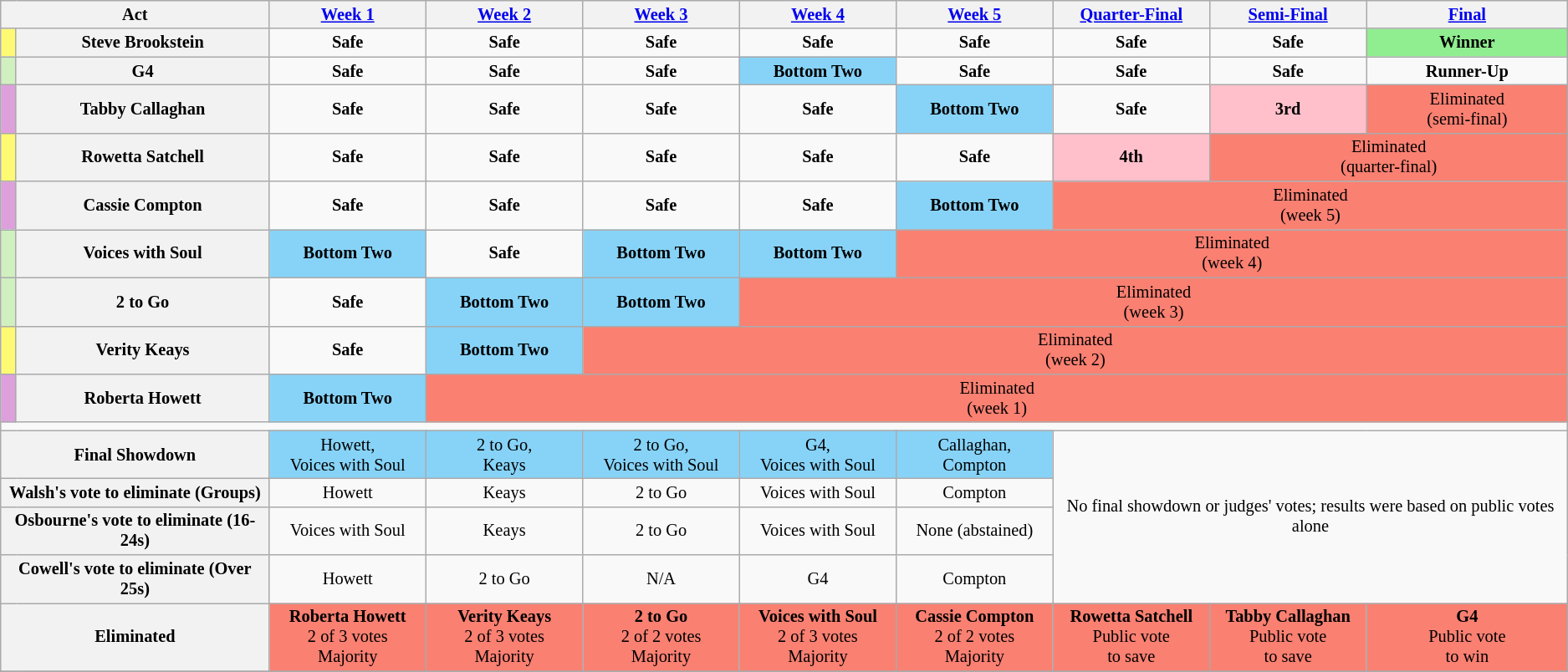<table class="wikitable" style="text-align:center; font-size:85%">
<tr>
<th style="width:12%" colspan=2>Act</th>
<th style="width:7%"><a href='#'>Week 1</a></th>
<th style="width:7%"><a href='#'>Week 2</a></th>
<th style="width:7%"><a href='#'>Week 3</a></th>
<th style="width:7%"><a href='#'>Week 4</a></th>
<th style="width:7%"><a href='#'>Week 5</a></th>
<th style="width:7%"><a href='#'>Quarter-Final</a></th>
<th style="width:7%"><a href='#'>Semi-Final</a></th>
<th style="width:9%"><a href='#'>Final</a></th>
</tr>
<tr>
<th style="background:#fffa73"></th>
<th>Steve Brookstein</th>
<td><strong>Safe</strong></td>
<td><strong>Safe</strong></td>
<td><strong>Safe</strong></td>
<td><strong>Safe</strong></td>
<td><strong>Safe</strong></td>
<td><strong>Safe</strong></td>
<td><strong>Safe</strong></td>
<td style="background:lightgreen"><strong>Winner</strong></td>
</tr>
<tr>
<th style="background:#d0f0c0"></th>
<th>G4</th>
<td><strong>Safe</strong></td>
<td><strong>Safe</strong></td>
<td><strong>Safe</strong></td>
<td style = "background:#87D3F8"><strong>Bottom Two</strong></td>
<td><strong>Safe</strong></td>
<td><strong>Safe</strong></td>
<td><strong>Safe</strong></td>
<td><strong>Runner-Up</strong></td>
</tr>
<tr>
<th style="background:#dda0dd"></th>
<th>Tabby Callaghan</th>
<td><strong>Safe</strong></td>
<td><strong>Safe</strong></td>
<td><strong>Safe</strong></td>
<td><strong>Safe</strong></td>
<td style = "background:#87D3F8"><strong>Bottom Two</strong></td>
<td><strong>Safe</strong></td>
<td style = "background:pink"><strong>3rd</strong></td>
<td style="background:#FA8072">Eliminated<br>(semi-final)</td>
</tr>
<tr>
<th style="background:#fffa73"></th>
<th>Rowetta Satchell</th>
<td><strong>Safe</strong></td>
<td><strong>Safe</strong></td>
<td><strong>Safe</strong></td>
<td><strong>Safe</strong></td>
<td><strong>Safe</strong></td>
<td style = "background:pink"><strong>4th</strong></td>
<td style="background:#FA8072" colspan=2>Eliminated<br>(quarter-final)</td>
</tr>
<tr>
<th style="background:#dda0dd"></th>
<th>Cassie Compton</th>
<td><strong>Safe</strong></td>
<td><strong>Safe</strong></td>
<td><strong>Safe</strong></td>
<td><strong>Safe</strong></td>
<td style = "background:#87D3F8"><strong>Bottom Two</strong></td>
<td colspan="3" style="background:#FA8072">Eliminated<br>(week 5)</td>
</tr>
<tr>
<th style="background:#d0f0c0"></th>
<th>Voices with Soul</th>
<td style = "background:#87D3F8"><strong>Bottom Two</strong></td>
<td><strong>Safe</strong></td>
<td style = "background:#87D3F8"><strong>Bottom Two</strong></td>
<td style = "background:#87D3F8"><strong>Bottom Two</strong></td>
<td colspan="4" style="background:#FA8072">Eliminated<br>(week 4)</td>
</tr>
<tr>
<th style="background:#d0f0c0"></th>
<th>2 to Go</th>
<td><strong>Safe</strong></td>
<td style = "background:#87D3F8"><strong>Bottom Two</strong></td>
<td style = "background:#87D3F8"><strong>Bottom Two</strong></td>
<td colspan="5" style="background:#FA8072">Eliminated<br>(week 3)</td>
</tr>
<tr>
<th style="background:#fffa73"></th>
<th>Verity Keays</th>
<td><strong>Safe</strong></td>
<td style = "background:#87D3F8"><strong>Bottom Two</strong></td>
<td colspan="6" style="background:#FA8072">Eliminated<br>(week 2)</td>
</tr>
<tr>
<th style="background:#dda0dd"></th>
<th>Roberta Howett</th>
<td style = "background:#87D3F8"><strong>Bottom Two</strong></td>
<td colspan="7" style="background:#FA8072">Eliminated<br>(week 1)</td>
</tr>
<tr>
<td colspan="10"></td>
</tr>
<tr>
<th colspan=2>Final Showdown</th>
<td style   = "background:#87D3F8">Howett,<br>Voices with Soul</td>
<td style   = "background:#87D3F8">2 to Go,<br>Keays</td>
<td style   = "background:#87D3F8">2 to Go,<br>Voices with Soul</td>
<td style   = "background:#87D3F8">G4,<br>Voices with Soul</td>
<td style   = "background:#87D3F8">Callaghan,<br>Compton</td>
<td rowspan = "4" colspan="3">No final showdown or judges' votes; results were based on public votes alone</td>
</tr>
<tr>
<th colspan=2>Walsh's vote to eliminate (Groups)</th>
<td>Howett</td>
<td>Keays</td>
<td>2 to Go</td>
<td>Voices with Soul</td>
<td>Compton</td>
</tr>
<tr>
<th colspan=2>Osbourne's vote to eliminate (16-24s)</th>
<td>Voices with Soul</td>
<td>Keays</td>
<td>2 to Go</td>
<td>Voices with Soul</td>
<td>None (abstained)</td>
</tr>
<tr>
<th colspan=2>Cowell's vote to eliminate (Over 25s)</th>
<td>Howett</td>
<td>2 to Go</td>
<td>N/A</td>
<td>G4</td>
<td>Compton</td>
</tr>
<tr>
<th colspan=2>Eliminated</th>
<td style = "background:#FA8072"><strong>Roberta Howett </strong><br>2 of 3 votes<br>Majority</td>
<td style = "background:#FA8072"><strong>Verity Keays</strong><br>2 of 3 votes <br>Majority</td>
<td style = "background:#FA8072"><strong>2 to Go</strong><br>2 of 2 votes<br>Majority</td>
<td style = "background:#FA8072"><strong>Voices with Soul</strong><br>2 of 3 votes<br>Majority</td>
<td style = "background:#FA8072"><strong>Cassie Compton</strong><br>2 of 2 votes<br>Majority</td>
<td style = "background:#FA8072"><strong>Rowetta Satchell</strong><br>Public vote<br>to save</td>
<td style = "background:#FA8072"><strong>Tabby Callaghan </strong><br>Public vote<br>to save</td>
<td style = "background:#FA8072"><strong>G4</strong><br>Public vote<br>to win</td>
</tr>
<tr>
</tr>
</table>
